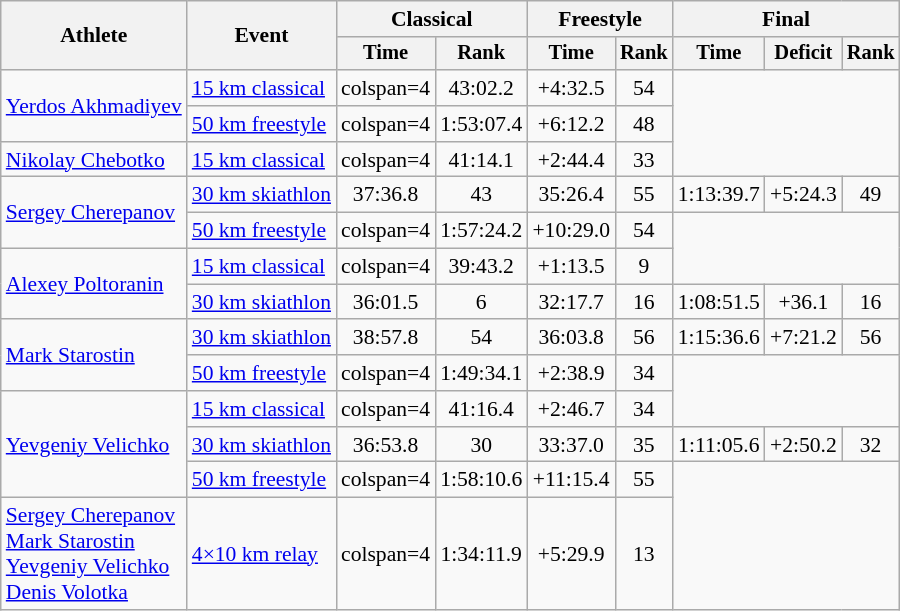<table class="wikitable" style="font-size:90%">
<tr>
<th rowspan=2>Athlete</th>
<th rowspan=2>Event</th>
<th colspan=2>Classical</th>
<th colspan=2>Freestyle</th>
<th colspan=3>Final</th>
</tr>
<tr style="font-size: 95%">
<th>Time</th>
<th>Rank</th>
<th>Time</th>
<th>Rank</th>
<th>Time</th>
<th>Deficit</th>
<th>Rank</th>
</tr>
<tr align=center>
<td align=left rowspan=2><a href='#'>Yerdos Akhmadiyev</a></td>
<td align=left><a href='#'>15 km classical</a></td>
<td>colspan=4 </td>
<td>43:02.2</td>
<td>+4:32.5</td>
<td>54</td>
</tr>
<tr align=center>
<td align=left><a href='#'>50 km freestyle</a></td>
<td>colspan=4 </td>
<td>1:53:07.4</td>
<td>+6:12.2</td>
<td>48</td>
</tr>
<tr align=center>
<td align=left><a href='#'>Nikolay Chebotko</a></td>
<td align=left><a href='#'>15 km classical</a></td>
<td>colspan=4 </td>
<td>41:14.1</td>
<td>+2:44.4</td>
<td>33</td>
</tr>
<tr align=center>
<td align=left rowspan=2><a href='#'>Sergey Cherepanov</a></td>
<td align=left><a href='#'>30 km skiathlon</a></td>
<td>37:36.8</td>
<td>43</td>
<td>35:26.4</td>
<td>55</td>
<td>1:13:39.7</td>
<td>+5:24.3</td>
<td>49</td>
</tr>
<tr align=center>
<td align=left><a href='#'>50 km freestyle</a></td>
<td>colspan=4 </td>
<td>1:57:24.2</td>
<td>+10:29.0</td>
<td>54</td>
</tr>
<tr align=center>
<td align=left rowspan=2><a href='#'>Alexey Poltoranin</a></td>
<td align=left><a href='#'>15 km classical</a></td>
<td>colspan=4 </td>
<td>39:43.2</td>
<td>+1:13.5</td>
<td>9</td>
</tr>
<tr align=center>
<td align=left><a href='#'>30 km skiathlon</a></td>
<td>36:01.5</td>
<td>6</td>
<td>32:17.7</td>
<td>16</td>
<td>1:08:51.5</td>
<td>+36.1</td>
<td>16</td>
</tr>
<tr align=center>
<td align=left rowspan=2><a href='#'>Mark Starostin</a></td>
<td align=left><a href='#'>30 km skiathlon</a></td>
<td>38:57.8</td>
<td>54</td>
<td>36:03.8</td>
<td>56</td>
<td>1:15:36.6</td>
<td>+7:21.2</td>
<td>56</td>
</tr>
<tr align=center>
<td align=left><a href='#'>50 km freestyle</a></td>
<td>colspan=4 </td>
<td>1:49:34.1</td>
<td>+2:38.9</td>
<td>34</td>
</tr>
<tr align=center>
<td align=left rowspan=3><a href='#'>Yevgeniy Velichko</a></td>
<td align=left><a href='#'>15 km classical</a></td>
<td>colspan=4 </td>
<td>41:16.4</td>
<td>+2:46.7</td>
<td>34</td>
</tr>
<tr align=center>
<td align=left><a href='#'>30 km skiathlon</a></td>
<td>36:53.8</td>
<td>30</td>
<td>33:37.0</td>
<td>35</td>
<td>1:11:05.6</td>
<td>+2:50.2</td>
<td>32</td>
</tr>
<tr align=center>
<td align=left><a href='#'>50 km freestyle</a></td>
<td>colspan=4 </td>
<td>1:58:10.6</td>
<td>+11:15.4</td>
<td>55</td>
</tr>
<tr align=center>
<td align=left><a href='#'>Sergey Cherepanov</a><br><a href='#'>Mark Starostin</a><br><a href='#'>Yevgeniy Velichko</a><br><a href='#'>Denis Volotka</a></td>
<td align=left><a href='#'>4×10 km relay</a></td>
<td>colspan=4 </td>
<td>1:34:11.9</td>
<td>+5:29.9</td>
<td>13</td>
</tr>
</table>
